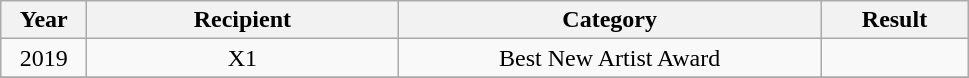<table class="wikitable" style="text-align:center">
<tr>
<th width="50">Year</th>
<th width="200">Recipient</th>
<th width="275">Category</th>
<th width="90">Result</th>
</tr>
<tr>
<td>2019</td>
<td>X1</td>
<td>Best New Artist Award</td>
<td></td>
</tr>
<tr>
</tr>
</table>
